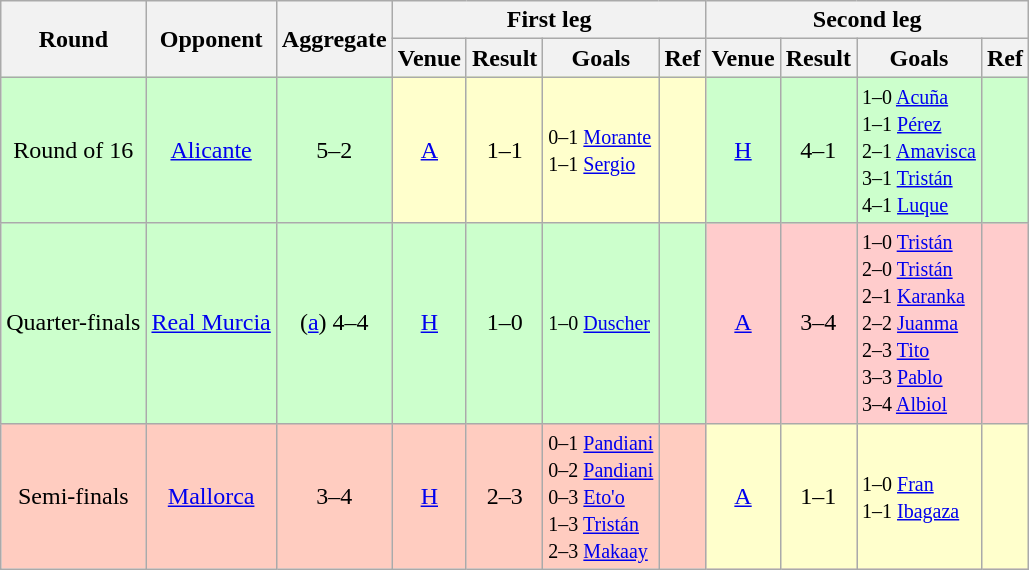<table class="wikitable" style="font-size:100%; text-align:center">
<tr>
<th rowspan="2">Round</th>
<th rowspan="2">Opponent</th>
<th rowspan="2">Aggregate</th>
<th colspan="4">First leg</th>
<th colspan="4">Second leg</th>
</tr>
<tr>
<th>Venue</th>
<th>Result</th>
<th>Goals</th>
<th>Ref</th>
<th>Venue</th>
<th>Result</th>
<th>Goals</th>
<th>Ref</th>
</tr>
<tr bgcolor= CCFFCC>
<td>Round of 16</td>
<td><a href='#'>Alicante</a></td>
<td>5–2</td>
<td bgcolor="#FFFFCC"><a href='#'>A</a></td>
<td bgcolor="#FFFFCC">1–1</td>
<td bgcolor="#FFFFCC" align="left"><small>0–1  <a href='#'>Morante</a><br>1–1  <a href='#'>Sergio</a></small></td>
<td bgcolor="#FFFFCC"></td>
<td><a href='#'>H</a></td>
<td>4–1</td>
<td align="left"><small>1–0  <a href='#'>Acuña</a><br>1–1  <a href='#'>Pérez</a><br>2–1  <a href='#'>Amavisca</a><br>3–1  <a href='#'>Tristán</a><br>4–1  <a href='#'>Luque</a></small></td>
<td></td>
</tr>
<tr bgcolor= CCFFCC>
<td>Quarter-finals</td>
<td><a href='#'>Real Murcia</a></td>
<td>(<a href='#'>a</a>) 4–4</td>
<td><a href='#'>H</a></td>
<td>1–0</td>
<td align="left"><small>1–0  <a href='#'>Duscher</a></small></td>
<td></td>
<td bgcolor="#FFCCCC"><a href='#'>A</a></td>
<td bgcolor="#FFCCCC">3–4</td>
<td bgcolor="#FFCCCC" align="left"><small>1–0  <a href='#'>Tristán</a><br>2–0  <a href='#'>Tristán</a><br>2–1  <a href='#'>Karanka</a><br>2–2  <a href='#'>Juanma</a><br>2–3  <a href='#'>Tito</a><br>3–3  <a href='#'>Pablo</a><br>3–4  <a href='#'>Albiol</a></small></td>
<td bgcolor="#FFCCCC"></td>
</tr>
<tr bgcolor= FFCCCCC>
<td>Semi-finals</td>
<td><a href='#'>Mallorca</a></td>
<td>3–4</td>
<td><a href='#'>H</a></td>
<td>2–3</td>
<td align="left"><small>0–1  <a href='#'>Pandiani</a><br>0–2  <a href='#'>Pandiani</a><br>0–3  <a href='#'>Eto'o</a><br>1–3  <a href='#'>Tristán</a><br>2–3  <a href='#'>Makaay</a></small></td>
<td></td>
<td bgcolor="#FFFFCC"><a href='#'>A</a></td>
<td bgcolor="#FFFFCC">1–1</td>
<td bgcolor="#FFFFCC" align="left"><small>1–0  <a href='#'>Fran</a><br>1–1  <a href='#'>Ibagaza</a></small></td>
<td bgcolor="#FFFFCC"></td>
</tr>
</table>
